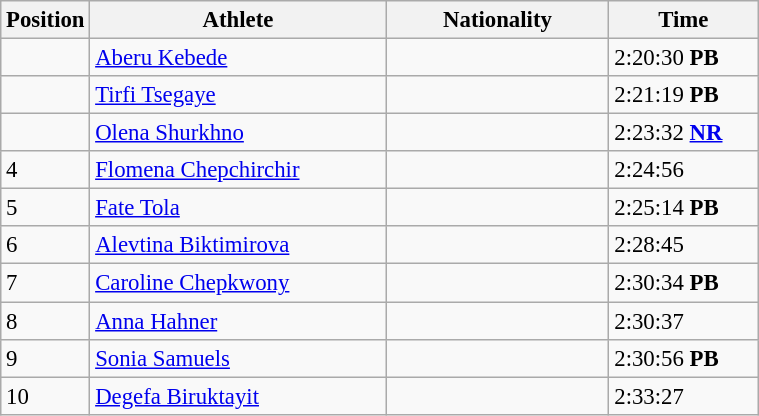<table class="wikitable sortable" border="1"  style="font-size:95%;" width=40%>
<tr>
<th width="10%">Position</th>
<th width="40%">Athlete</th>
<th width="30%">Nationality</th>
<th width="20%">Time</th>
</tr>
<tr>
<td></td>
<td><a href='#'>Aberu Kebede</a></td>
<td></td>
<td>2:20:30 <strong>PB</strong></td>
</tr>
<tr>
<td></td>
<td><a href='#'>Tirfi Tsegaye</a></td>
<td></td>
<td>2:21:19 <strong>PB</strong></td>
</tr>
<tr>
<td></td>
<td><a href='#'>Olena Shurkhno</a></td>
<td></td>
<td>2:23:32 <strong><a href='#'>NR</a></strong></td>
</tr>
<tr>
<td>4</td>
<td><a href='#'>Flomena Chepchirchir</a></td>
<td></td>
<td>2:24:56</td>
</tr>
<tr>
<td>5</td>
<td><a href='#'>Fate Tola</a></td>
<td></td>
<td>2:25:14 <strong>PB</strong></td>
</tr>
<tr>
<td>6</td>
<td><a href='#'>Alevtina Biktimirova</a></td>
<td></td>
<td>2:28:45</td>
</tr>
<tr>
<td>7</td>
<td><a href='#'>Caroline Chepkwony</a></td>
<td></td>
<td>2:30:34 <strong>PB</strong></td>
</tr>
<tr>
<td>8</td>
<td><a href='#'>Anna Hahner</a></td>
<td></td>
<td>2:30:37</td>
</tr>
<tr>
<td>9</td>
<td><a href='#'>Sonia Samuels</a></td>
<td></td>
<td>2:30:56 <strong>PB</strong></td>
</tr>
<tr>
<td>10</td>
<td><a href='#'>Degefa Biruktayit</a></td>
<td></td>
<td>2:33:27</td>
</tr>
</table>
